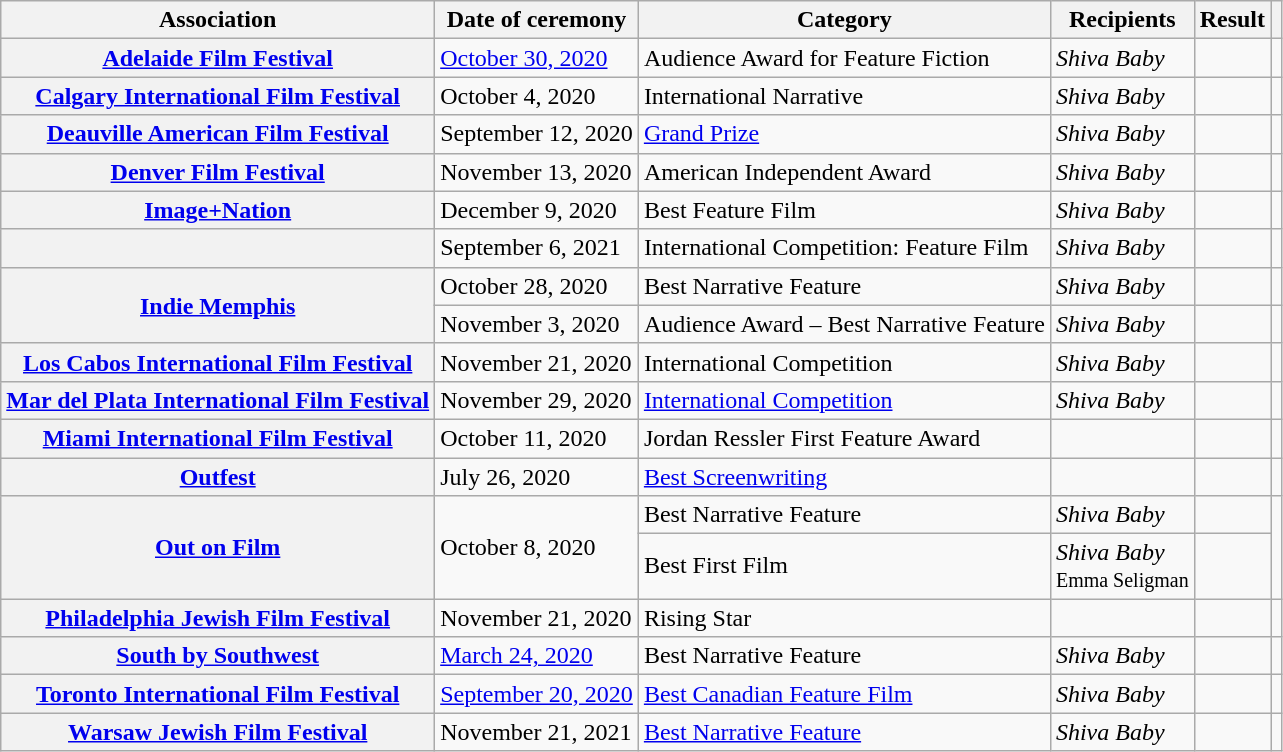<table class="wikitable sortable plainrowheaders">
<tr>
<th scope=col>Association</th>
<th scope=col>Date of ceremony</th>
<th scope=col>Category</th>
<th scope=col>Recipients</th>
<th scope=col>Result</th>
<th class=unsortable scope=col></th>
</tr>
<tr>
<th scope=row><a href='#'>Adelaide Film Festival</a></th>
<td><a href='#'>October 30, 2020</a></td>
<td>Audience Award for Feature Fiction</td>
<td><em>Shiva Baby</em></td>
<td></td>
<td align="center"></td>
</tr>
<tr>
<th scope=row><a href='#'>Calgary International Film Festival</a></th>
<td>October 4, 2020</td>
<td>International Narrative</td>
<td><em>Shiva Baby</em></td>
<td></td>
<td align="center"></td>
</tr>
<tr>
<th scope=row><a href='#'>Deauville American Film Festival</a></th>
<td>September 12, 2020</td>
<td><a href='#'>Grand Prize</a></td>
<td><em>Shiva Baby</em></td>
<td></td>
<td align="center"></td>
</tr>
<tr>
<th scope=row><a href='#'>Denver Film Festival</a></th>
<td>November 13, 2020</td>
<td>American Independent Award</td>
<td><em>Shiva Baby</em></td>
<td></td>
<td align="center"></td>
</tr>
<tr>
<th scope=row><a href='#'>Image+Nation</a></th>
<td>December 9, 2020</td>
<td>Best Feature Film</td>
<td><em>Shiva Baby</em></td>
<td></td>
<td align="center"></td>
</tr>
<tr>
<th scope=row></th>
<td>September 6, 2021</td>
<td>International Competition: Feature Film</td>
<td><em>Shiva Baby</em></td>
<td></td>
<td align="center"></td>
</tr>
<tr>
<th scope=rowgroup rowspan="2"><a href='#'>Indie Memphis</a></th>
<td>October 28, 2020</td>
<td>Best Narrative Feature</td>
<td><em>Shiva Baby</em></td>
<td></td>
<td align="center"></td>
</tr>
<tr>
<td>November 3, 2020</td>
<td>Audience Award – Best Narrative Feature</td>
<td><em>Shiva Baby</em></td>
<td></td>
<td align="center"></td>
</tr>
<tr>
<th scope=row><a href='#'>Los Cabos International Film Festival</a></th>
<td>November 21, 2020</td>
<td>International Competition</td>
<td><em>Shiva Baby</em></td>
<td></td>
<td align="center"></td>
</tr>
<tr>
<th scope=row><a href='#'>Mar del Plata International Film Festival</a></th>
<td>November 29, 2020</td>
<td><a href='#'>International Competition</a></td>
<td><em>Shiva Baby</em></td>
<td></td>
<td align="center"></td>
</tr>
<tr>
<th scope=row><a href='#'>Miami International Film Festival</a></th>
<td>October 11, 2020</td>
<td>Jordan Ressler First Feature Award</td>
<td></td>
<td></td>
<td align="center"></td>
</tr>
<tr>
<th scope=row><a href='#'>Outfest</a></th>
<td>July 26, 2020</td>
<td><a href='#'>Best Screenwriting</a></td>
<td></td>
<td></td>
<td align="center"></td>
</tr>
<tr>
<th scope=rowgroup rowspan="2"><a href='#'>Out on Film</a></th>
<td rowspan="2">October 8, 2020</td>
<td>Best Narrative Feature</td>
<td><em>Shiva Baby</em></td>
<td></td>
<td align="center"; rowspan="2"></td>
</tr>
<tr>
<td>Best First Film</td>
<td><em>Shiva Baby</em> <br> <small>Emma Seligman</small></td>
<td></td>
</tr>
<tr>
<th scope=row><a href='#'>Philadelphia Jewish Film Festival</a></th>
<td>November 21, 2020</td>
<td>Rising Star</td>
<td></td>
<td></td>
<td align="center"></td>
</tr>
<tr>
<th scope=row><a href='#'>South by Southwest</a></th>
<td><a href='#'>March 24, 2020</a></td>
<td>Best Narrative Feature</td>
<td><em>Shiva Baby</em></td>
<td></td>
<td align="center"></td>
</tr>
<tr>
<th scope=row><a href='#'>Toronto International Film Festival</a></th>
<td><a href='#'>September 20, 2020</a></td>
<td><a href='#'>Best Canadian Feature Film</a></td>
<td><em>Shiva Baby</em></td>
<td></td>
<td align="center"></td>
</tr>
<tr>
<th scope=row><a href='#'>Warsaw Jewish Film Festival</a></th>
<td>November 21, 2021</td>
<td><a href='#'>Best Narrative Feature</a></td>
<td><em>Shiva Baby</em></td>
<td></td>
<td align="center"></td>
</tr>
</table>
